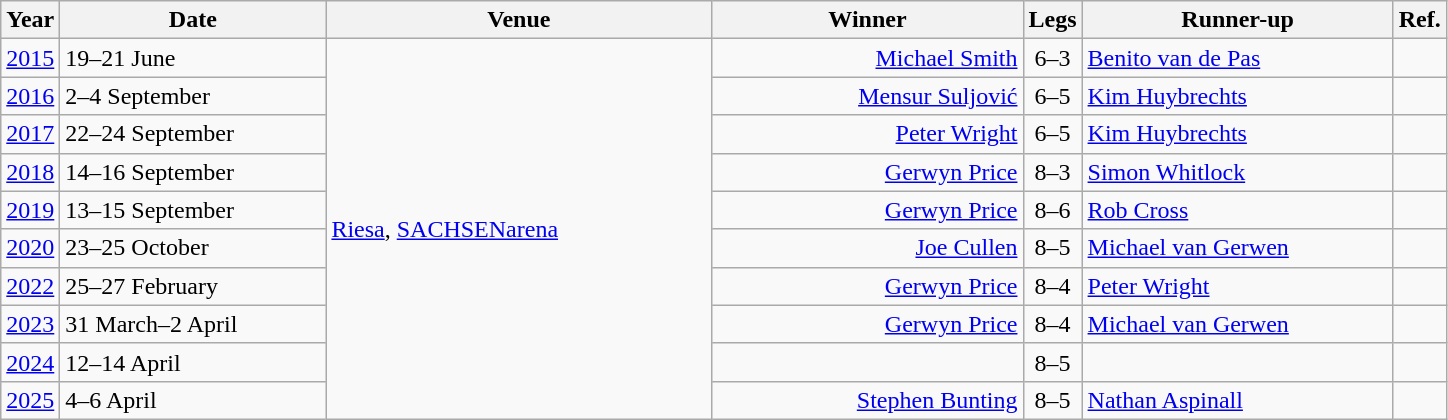<table class="wikitable">
<tr>
<th>Year</th>
<th style=width:170px>Date</th>
<th style=width:250px>Venue</th>
<th style=width:200px>Winner</th>
<th>Legs</th>
<th style=width:200px>Runner-up</th>
<th>Ref.</th>
</tr>
<tr>
<td align=center><a href='#'>2015</a></td>
<td align=left>19–21 June</td>
<td rowspan=10> <a href='#'>Riesa</a>, <a href='#'>SACHSENarena</a></td>
<td align=right><a href='#'>Michael Smith</a> </td>
<td align=center>6–3</td>
<td> <a href='#'>Benito van de Pas</a></td>
<td align="center"></td>
</tr>
<tr>
<td align=center><a href='#'>2016</a></td>
<td align=left>2–4 September</td>
<td align=right><a href='#'>Mensur Suljović</a> </td>
<td align=center>6–5</td>
<td> <a href='#'>Kim Huybrechts</a></td>
<td align="center"></td>
</tr>
<tr>
<td align=center><a href='#'>2017</a></td>
<td align=left>22–24 September</td>
<td align=right><a href='#'>Peter Wright</a> </td>
<td align=center>6–5</td>
<td> <a href='#'>Kim Huybrechts</a></td>
<td align="center"></td>
</tr>
<tr>
<td align=center><a href='#'>2018</a></td>
<td align=left>14–16 September</td>
<td align=right><a href='#'>Gerwyn Price</a> </td>
<td align=center>8–3</td>
<td> <a href='#'>Simon Whitlock</a></td>
<td align="center"></td>
</tr>
<tr>
<td align=center><a href='#'>2019</a></td>
<td align=left>13–15 September</td>
<td align=right><a href='#'>Gerwyn Price</a> </td>
<td align=center>8–6</td>
<td> <a href='#'>Rob Cross</a></td>
<td align="center"></td>
</tr>
<tr>
<td align=center><a href='#'>2020</a></td>
<td align=left>23–25 October</td>
<td align=right><a href='#'>Joe Cullen</a> </td>
<td align=center>8–5</td>
<td> <a href='#'>Michael van Gerwen</a></td>
<td align="center"></td>
</tr>
<tr>
<td align=center><a href='#'>2022</a></td>
<td align=left>25–27 February</td>
<td align=right><a href='#'>Gerwyn Price</a> </td>
<td align=center>8–4</td>
<td> <a href='#'>Peter Wright</a></td>
<td align="center"></td>
</tr>
<tr>
<td align=center><a href='#'>2023</a></td>
<td align=left>31 March–2 April</td>
<td align=right><a href='#'>Gerwyn Price</a> </td>
<td align=center>8–4</td>
<td> <a href='#'>Michael van Gerwen</a></td>
<td align="center"></td>
</tr>
<tr>
<td align=center><a href='#'>2024</a></td>
<td align=left>12–14 April</td>
<td align=right></td>
<td align=center>8–5</td>
<td></td>
<td align="center"></td>
</tr>
<tr>
<td align=center><a href='#'>2025</a></td>
<td align=left>4–6 April</td>
<td align=right><a href='#'>Stephen Bunting</a> </td>
<td align=center>8–5</td>
<td> <a href='#'>Nathan Aspinall</a></td>
<td align="center"></td>
</tr>
</table>
